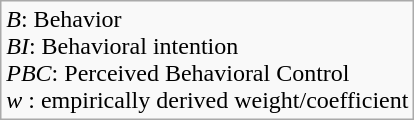<table class="wikitable">
<tr>
<td><em>B</em>: Behavior<br><em>BI</em>: Behavioral intention<br><em>PBC</em>: Perceived Behavioral Control<br><em>w</em> : empirically derived weight/coefficient</td>
</tr>
</table>
